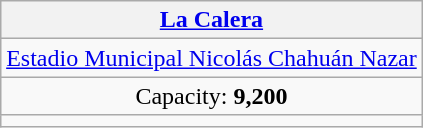<table class="wikitable" style="text-align:center; margin:auto;" align=right>
<tr>
<th><a href='#'>La Calera</a></th>
</tr>
<tr>
<td><a href='#'>Estadio Municipal Nicolás Chahuán Nazar</a></td>
</tr>
<tr>
<td>Capacity: <strong>9,200</strong></td>
</tr>
<tr>
<td></td>
</tr>
</table>
